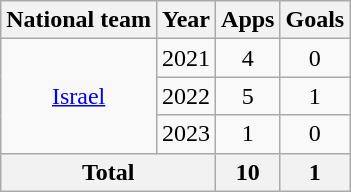<table class="wikitable" style="text-align:center">
<tr>
<th>National team</th>
<th>Year</th>
<th>Apps</th>
<th>Goals</th>
</tr>
<tr>
<td rowspan=3><a href='#'>Israel</a></td>
<td>2021</td>
<td>4</td>
<td>0</td>
</tr>
<tr>
<td>2022</td>
<td>5</td>
<td>1</td>
</tr>
<tr>
<td>2023</td>
<td>1</td>
<td>0</td>
</tr>
<tr>
<th colspan=2>Total</th>
<th>10</th>
<th>1</th>
</tr>
</table>
